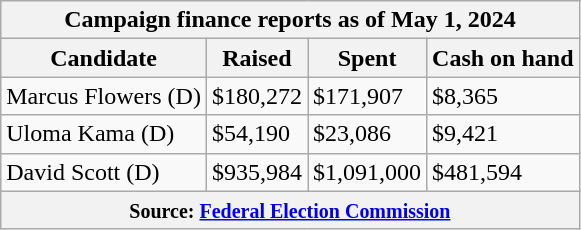<table class="wikitable sortable">
<tr>
<th colspan=4>Campaign finance reports as of May 1, 2024</th>
</tr>
<tr style="text-align:center;">
<th>Candidate</th>
<th>Raised</th>
<th>Spent</th>
<th>Cash on hand</th>
</tr>
<tr>
<td>Marcus Flowers (D)</td>
<td>$180,272</td>
<td>$171,907</td>
<td>$8,365</td>
</tr>
<tr>
<td>Uloma Kama (D)</td>
<td>$54,190</td>
<td>$23,086</td>
<td>$9,421</td>
</tr>
<tr>
<td>David Scott (D)</td>
<td>$935,984</td>
<td>$1,091,000</td>
<td>$481,594</td>
</tr>
<tr>
<th colspan="4"><small>Source: <a href='#'>Federal Election Commission</a></small></th>
</tr>
</table>
